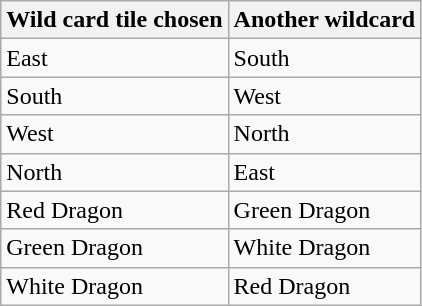<table class="wikitable">
<tr>
<th>Wild card tile chosen</th>
<th>Another wildcard</th>
</tr>
<tr>
<td>East</td>
<td>South</td>
</tr>
<tr>
<td>South</td>
<td>West</td>
</tr>
<tr>
<td>West</td>
<td>North</td>
</tr>
<tr>
<td>North</td>
<td>East</td>
</tr>
<tr>
<td>Red Dragon</td>
<td>Green Dragon</td>
</tr>
<tr>
<td>Green Dragon</td>
<td>White Dragon</td>
</tr>
<tr>
<td>White Dragon</td>
<td>Red Dragon</td>
</tr>
</table>
